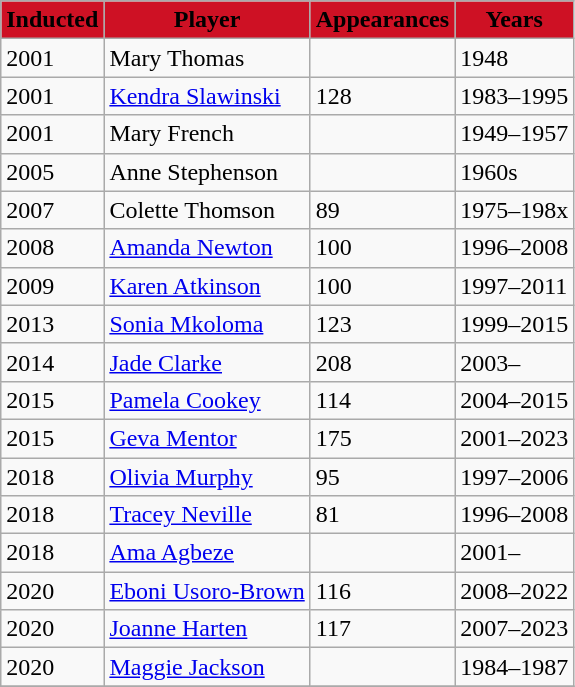<table class="wikitable collapsible" border="1">
<tr>
<th style="background:#CE1124;"><span>Inducted</span></th>
<th style="background:#CE1124;"><span>Player</span></th>
<th style="background:#CE1124;"><span>Appearances</span></th>
<th style="background:#CE1124;"><span>Years</span></th>
</tr>
<tr>
<td>2001</td>
<td>Mary Thomas</td>
<td></td>
<td>1948</td>
</tr>
<tr>
<td>2001</td>
<td><a href='#'>Kendra Slawinski</a></td>
<td>128</td>
<td>1983–1995</td>
</tr>
<tr>
<td>2001</td>
<td>Mary French</td>
<td></td>
<td>1949–1957</td>
</tr>
<tr>
<td>2005</td>
<td>Anne Stephenson</td>
<td></td>
<td>1960s</td>
</tr>
<tr>
<td>2007</td>
<td>Colette Thomson</td>
<td>89</td>
<td>1975–198x</td>
</tr>
<tr>
<td>2008</td>
<td><a href='#'>Amanda Newton</a></td>
<td>100</td>
<td>1996–2008</td>
</tr>
<tr>
<td>2009</td>
<td><a href='#'>Karen Atkinson</a></td>
<td>100</td>
<td>1997–2011</td>
</tr>
<tr>
<td>2013</td>
<td><a href='#'>Sonia Mkoloma</a></td>
<td>123</td>
<td>1999–2015</td>
</tr>
<tr>
<td>2014</td>
<td><a href='#'>Jade Clarke</a></td>
<td>208</td>
<td>2003–</td>
</tr>
<tr>
<td>2015</td>
<td><a href='#'>Pamela Cookey</a></td>
<td>114</td>
<td>2004–2015</td>
</tr>
<tr>
<td>2015</td>
<td><a href='#'>Geva Mentor</a></td>
<td>175</td>
<td>2001–2023</td>
</tr>
<tr>
<td>2018</td>
<td><a href='#'>Olivia Murphy</a></td>
<td>95</td>
<td>1997–2006</td>
</tr>
<tr>
<td>2018</td>
<td><a href='#'>Tracey Neville</a></td>
<td>81</td>
<td>1996–2008</td>
</tr>
<tr>
<td>2018</td>
<td><a href='#'>Ama Agbeze</a></td>
<td></td>
<td>2001–</td>
</tr>
<tr>
<td>2020</td>
<td><a href='#'>Eboni Usoro-Brown</a></td>
<td>116</td>
<td>2008–2022</td>
</tr>
<tr>
<td>2020</td>
<td><a href='#'>Joanne Harten</a></td>
<td>117</td>
<td>2007–2023</td>
</tr>
<tr>
<td>2020</td>
<td><a href='#'>Maggie Jackson</a></td>
<td></td>
<td>1984–1987</td>
</tr>
<tr>
</tr>
</table>
